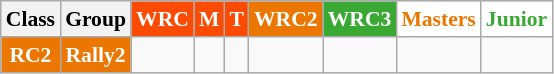<table class="wikitable" style="font-size:90%">
<tr>
<th>Class</th>
<th>Group</th>
<th style="background:#fd4b03;color:white;">WRC</th>
<th style="background:#fd4b03;color:white;">M</th>
<th style="background:#fd4b03;color:white;">T</th>
<th style="background:#eb7700;color:white;">WRC2</th>
<th style="background:#3aa933;color:white;">WRC3</th>
<th style="background:white;color:#eb7700;">Masters</th>
<th style="background:white;color:#3aa933;">Junior</th>
</tr>
<tr>
<th style="background:#eb7700;color:white;">RC2</th>
<th style="background:#eb7700;color:white;">Rally2</th>
<td></td>
<td></td>
<td></td>
<td></td>
<td></td>
<td></td>
<td></td>
</tr>
</table>
